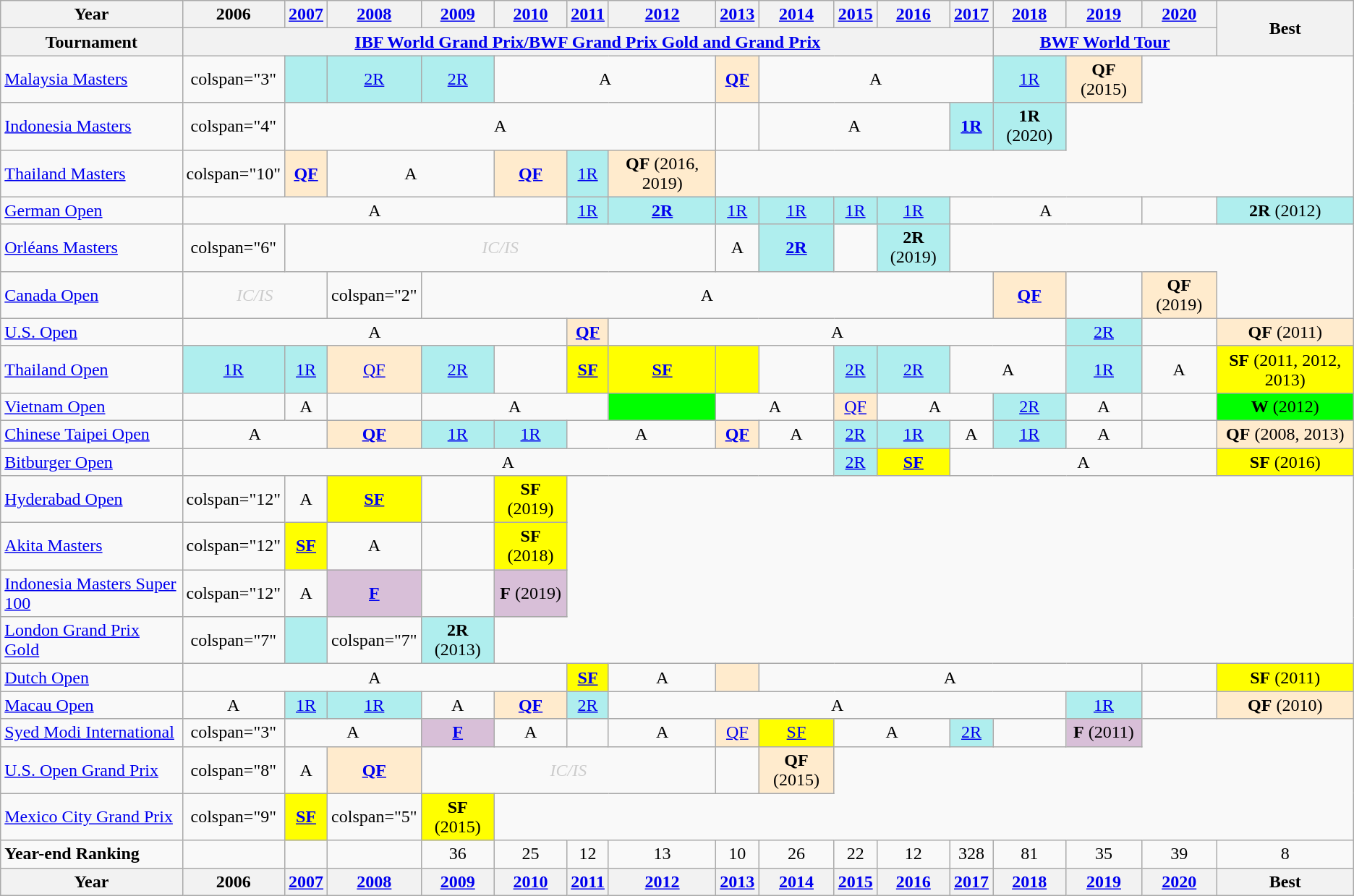<table class=wikitable style=text-align:center>
<tr>
<th>Year</th>
<th>2006</th>
<th><a href='#'>2007</a></th>
<th><a href='#'>2008</a></th>
<th><a href='#'>2009</a></th>
<th><a href='#'>2010</a></th>
<th><a href='#'>2011</a></th>
<th><a href='#'>2012</a></th>
<th><a href='#'>2013</a></th>
<th><a href='#'>2014</a></th>
<th><a href='#'>2015</a></th>
<th><a href='#'>2016</a></th>
<th><a href='#'>2017</a></th>
<th><a href='#'>2018</a></th>
<th><a href='#'>2019</a></th>
<th><a href='#'>2020</a></th>
<th rowspan="2">Best</th>
</tr>
<tr>
<th>Tournament</th>
<th colspan="12" align=center><strong><a href='#'>IBF World Grand Prix/BWF Grand Prix Gold and Grand Prix</a></strong></th>
<th colspan="3" align=center><strong><a href='#'>BWF World Tour</a></strong></th>
</tr>
<tr>
<td align=left><a href='#'>Malaysia Masters</a></td>
<td>colspan="3" </td>
<td bgcolor=afeeee><br></td>
<td bgcolor=afeeee><a href='#'>2R</a></td>
<td bgcolor=afeeee><a href='#'>2R</a></td>
<td colspan="3">A</td>
<td bgcolor=ffebcd><a href='#'><strong>QF</strong></a></td>
<td colspan="4">A</td>
<td bgcolor=afeeee><a href='#'>1R</a></td>
<td bgcolor=ffebcd><strong>QF</strong> (2015)</td>
</tr>
<tr>
<td align=left><a href='#'>Indonesia Masters</a></td>
<td>colspan="4" </td>
<td colspan="6">A</td>
<td></td>
<td colspan="3">A</td>
<td bgcolor=afeeee><a href='#'><strong>1R</strong></a></td>
<td bgcolor=afeeee><strong>1R</strong> (2020)</td>
</tr>
<tr>
<td align=left><a href='#'>Thailand Masters</a></td>
<td>colspan="10" </td>
<td bgcolor=ffebcd><a href='#'><strong>QF</strong></a></td>
<td colspan="2">A</td>
<td bgcolor=ffebcd><a href='#'><strong>QF</strong></a></td>
<td bgcolor=afeeee><a href='#'>1R</a></td>
<td bgcolor=ffebcd><strong>QF</strong> (2016, 2019)</td>
</tr>
<tr>
<td align=left><a href='#'>German Open</a></td>
<td colspan="5">A</td>
<td bgcolor=afeeee><a href='#'>1R</a></td>
<td bgcolor=afeeee><a href='#'><strong>2R</strong></a></td>
<td bgcolor=afeeee><a href='#'>1R</a></td>
<td bgcolor=afeeee><a href='#'>1R</a></td>
<td bgcolor=afeeee><a href='#'>1R</a></td>
<td bgcolor=afeeee><a href='#'>1R</a></td>
<td colspan="3">A</td>
<td></td>
<td bgcolor=afeeee><strong>2R</strong> (2012)</td>
</tr>
<tr>
<td align=left><a href='#'>Orléans Masters</a></td>
<td>colspan="6" </td>
<td colspan="6" style=color:#ccc><em>IC/IS</em></td>
<td>A</td>
<td bgcolor=afeeee><a href='#'><strong>2R</strong></a></td>
<td></td>
<td bgcolor=afeeee><strong>2R</strong> (2019)</td>
</tr>
<tr>
<td align=left><a href='#'>Canada Open</a></td>
<td colspan="2" style=color:#ccc><em>IC/IS</em></td>
<td>colspan="2" </td>
<td colspan="9">A</td>
<td bgcolor=ffebcd><a href='#'><strong>QF</strong></a></td>
<td></td>
<td bgcolor=ffebcd><strong>QF</strong> (2019)</td>
</tr>
<tr>
<td align=left><a href='#'>U.S. Open</a></td>
<td colspan="5">A</td>
<td bgcolor=ffebcd><a href='#'><strong>QF</strong></a></td>
<td colspan="7">A</td>
<td bgcolor=afeeee><a href='#'>2R</a></td>
<td></td>
<td bgcolor=ffebcd><strong>QF</strong> (2011)</td>
</tr>
<tr>
<td align=left><a href='#'>Thailand Open</a></td>
<td bgcolor=afeeee><a href='#'>1R</a></td>
<td bgcolor=afeeee><a href='#'>1R</a></td>
<td bgcolor=ffebcd><a href='#'>QF</a></td>
<td bgcolor=afeeee><a href='#'>2R</a></td>
<td></td>
<td bgcolor=yellow><a href='#'><strong>SF</strong></a></td>
<td bgcolor=yellow><a href='#'><strong>SF</strong></a></td>
<td bgcolor=yellow><br></td>
<td></td>
<td bgcolor=afeeee><a href='#'>2R</a></td>
<td bgcolor=afeeee><a href='#'>2R</a></td>
<td colspan="2">A</td>
<td bgcolor=afeeee><a href='#'>1R</a></td>
<td>A</td>
<td bgcolor=yellow><strong>SF</strong> (2011, 2012, 2013)</td>
</tr>
<tr>
<td align=left><a href='#'>Vietnam Open</a></td>
<td></td>
<td>A</td>
<td></td>
<td colspan="3">A</td>
<td bgcolor=lime><br></td>
<td colspan="2">A</td>
<td bgcolor=ffebcd><a href='#'>QF</a></td>
<td colspan="2">A</td>
<td bgcolor=afeeee><a href='#'>2R</a></td>
<td>A</td>
<td></td>
<td bgcolor=lime><strong>W</strong> (2012)</td>
</tr>
<tr>
<td align=left><a href='#'>Chinese Taipei Open</a></td>
<td colspan="2">A</td>
<td bgcolor=ffebcd><a href='#'><strong>QF</strong></a></td>
<td bgcolor=afeeee><a href='#'>1R</a></td>
<td bgcolor=afeeee><a href='#'>1R</a></td>
<td colspan="2">A</td>
<td bgcolor=ffebcd><a href='#'><strong>QF</strong></a></td>
<td>A</td>
<td bgcolor=afeeee><a href='#'>2R</a></td>
<td bgcolor=afeeee><a href='#'>1R</a></td>
<td>A</td>
<td bgcolor=afeeee><a href='#'>1R</a></td>
<td>A</td>
<td></td>
<td bgcolor=ffebcd><strong>QF</strong> (2008, 2013)</td>
</tr>
<tr>
<td align=left><a href='#'>Bitburger Open</a></td>
<td colspan="9">A</td>
<td bgcolor=afeeee><a href='#'>2R</a></td>
<td bgcolor=yellow><a href='#'><strong>SF</strong></a></td>
<td colspan="4">A</td>
<td bgcolor=yellow><strong>SF</strong> (2016)</td>
</tr>
<tr>
<td align=left><a href='#'>Hyderabad Open</a></td>
<td>colspan="12" </td>
<td>A</td>
<td bgcolor=yellow><a href='#'><strong>SF</strong></a></td>
<td></td>
<td bgcolor=yellow><strong>SF</strong> (2019)</td>
</tr>
<tr>
<td align=left><a href='#'>Akita Masters</a></td>
<td>colspan="12" </td>
<td bgcolor=yellow><a href='#'><strong>SF</strong></a></td>
<td>A</td>
<td></td>
<td bgcolor=yellow><strong>SF</strong> (2018)</td>
</tr>
<tr>
<td align=left><a href='#'>Indonesia Masters Super 100</a></td>
<td>colspan="12" </td>
<td>A</td>
<td bgcolor=thistle><a href='#'><strong>F</strong></a></td>
<td></td>
<td bgcolor=thistle><strong>F</strong> (2019)</td>
</tr>
<tr>
<td align=left><a href='#'>London Grand Prix Gold</a></td>
<td>colspan="7" </td>
<td bgcolor=afeeee><br></td>
<td>colspan="7" </td>
<td bgcolor=afeeee><strong>2R</strong> (2013)</td>
</tr>
<tr>
<td align=left><a href='#'>Dutch Open</a></td>
<td colspan="5">A</td>
<td bgcolor=yellow><a href='#'><strong>SF</strong></a></td>
<td>A</td>
<td bgcolor=ffebcd><br></td>
<td colspan="6">A</td>
<td></td>
<td bgcolor=yellow><strong>SF</strong> (2011)</td>
</tr>
<tr>
<td align=left><a href='#'>Macau Open</a></td>
<td>A</td>
<td bgcolor=afeeee><a href='#'>1R</a></td>
<td bgcolor=afeeee><a href='#'>1R</a></td>
<td>A</td>
<td bgcolor=ffebcd><a href='#'><strong>QF</strong></a></td>
<td bgcolor=afeeee><a href='#'>2R</a></td>
<td colspan="7">A</td>
<td bgcolor=afeeee><a href='#'>1R</a></td>
<td></td>
<td bgcolor=ffebcd><strong>QF</strong> (2010)</td>
</tr>
<tr>
<td align=left><a href='#'>Syed Modi International</a></td>
<td>colspan="3" </td>
<td colspan="2">A</td>
<td bgcolor=thistle><a href='#'><strong>F</strong></a></td>
<td>A</td>
<td></td>
<td>A</td>
<td bgcolor=ffebcd><a href='#'>QF</a></td>
<td bgcolor=yellow><a href='#'>SF</a></td>
<td colspan="2">A</td>
<td bgcolor=afeeee><a href='#'>2R</a></td>
<td></td>
<td bgcolor=thistle><strong>F</strong> (2011)</td>
</tr>
<tr>
<td align=left><a href='#'>U.S. Open Grand Prix</a></td>
<td>colspan="8" </td>
<td>A</td>
<td bgcolor=ffebcd><a href='#'><strong>QF</strong></a></td>
<td colspan="4" style=color:#ccc><em>IC/IS</em></td>
<td></td>
<td bgcolor=ffebcd><strong>QF</strong> (2015)</td>
</tr>
<tr>
<td align=left><a href='#'>Mexico City Grand Prix</a></td>
<td>colspan="9" </td>
<td bgcolor=yellow><a href='#'><strong>SF</strong></a></td>
<td>colspan="5" </td>
<td bgcolor=yellow><strong>SF</strong> (2015)</td>
</tr>
<tr>
<td align=left><strong>Year-end Ranking</strong></td>
<td align=center></td>
<td align=center></td>
<td align=center></td>
<td align=center>36</td>
<td align=center>25</td>
<td align=center>12</td>
<td align=center>13</td>
<td align=center>10</td>
<td align=center>26</td>
<td align=center>22</td>
<td align=center>12</td>
<td align=center>328</td>
<td align=center>81</td>
<td align=center>35</td>
<td align=center>39</td>
<td align=center>8</td>
</tr>
<tr>
<th>Year</th>
<th>2006</th>
<th><a href='#'>2007</a></th>
<th><a href='#'>2008</a></th>
<th><a href='#'>2009</a></th>
<th><a href='#'>2010</a></th>
<th><a href='#'>2011</a></th>
<th><a href='#'>2012</a></th>
<th><a href='#'>2013</a></th>
<th><a href='#'>2014</a></th>
<th><a href='#'>2015</a></th>
<th><a href='#'>2016</a></th>
<th><a href='#'>2017</a></th>
<th><a href='#'>2018</a></th>
<th><a href='#'>2019</a></th>
<th><a href='#'>2020</a></th>
<th>Best</th>
</tr>
</table>
